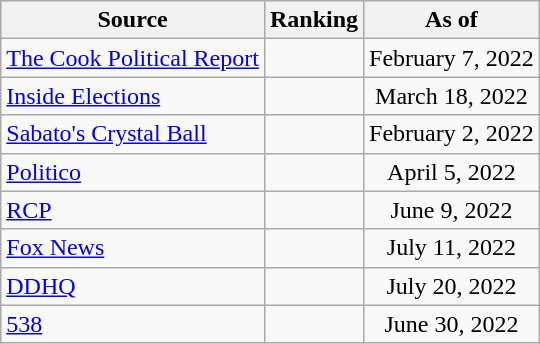<table class="wikitable" style="text-align:center">
<tr>
<th>Source</th>
<th>Ranking</th>
<th>As of</th>
</tr>
<tr>
<td align=left><a href='#'>The Cook Political Report</a></td>
<td></td>
<td>February 7, 2022</td>
</tr>
<tr>
<td align=left><a href='#'>Inside Elections</a></td>
<td></td>
<td>March 18, 2022</td>
</tr>
<tr>
<td align=left><a href='#'>Sabato's Crystal Ball</a></td>
<td></td>
<td>February 2, 2022</td>
</tr>
<tr>
<td align="left"><a href='#'>Politico</a></td>
<td></td>
<td>April 5, 2022</td>
</tr>
<tr>
<td align="left"><a href='#'>RCP</a></td>
<td></td>
<td>June 9, 2022</td>
</tr>
<tr>
<td align=left><a href='#'>Fox News</a></td>
<td></td>
<td>July 11, 2022</td>
</tr>
<tr>
<td align="left"><a href='#'>DDHQ</a></td>
<td></td>
<td>July 20, 2022</td>
</tr>
<tr>
<td align="left"><a href='#'>538</a></td>
<td></td>
<td>June 30, 2022</td>
</tr>
</table>
